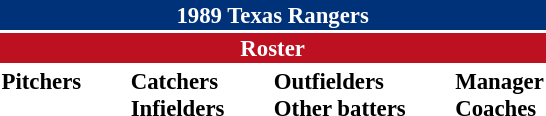<table class="toccolours" style="font-size: 95%;">
<tr>
<th colspan="10" style="background-color: #003279; color: #FFFFFF; text-align: center;">1989 Texas Rangers</th>
</tr>
<tr>
<td colspan="10" style="background-color: #bd1021; color: white; text-align: center;"><strong>Roster</strong></td>
</tr>
<tr>
<td valign="top"><strong>Pitchers</strong><br>















</td>
<td width="25px"></td>
<td valign="top"><strong>Catchers</strong><br>



<strong>Infielders</strong>









</td>
<td width="25px"></td>
<td valign="top"><strong>Outfielders</strong><br>








<strong>Other batters</strong>
</td>
<td width="25px"></td>
<td valign="top"><strong>Manager</strong><br>
<strong>Coaches</strong>





</td>
</tr>
</table>
